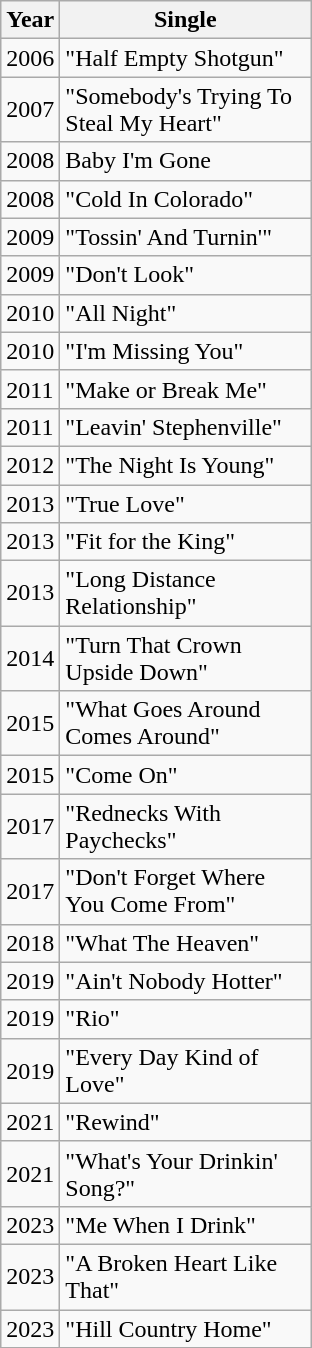<table class="wikitable plainrowheaders">
<tr>
<th>Year</th>
<th style="width:10em;">Single</th>
</tr>
<tr>
<td>2006</td>
<td>"Half Empty Shotgun"</td>
</tr>
<tr>
<td>2007</td>
<td>"Somebody's Trying To Steal My Heart"</td>
</tr>
<tr>
<td>2008</td>
<td>Baby I'm Gone</td>
</tr>
<tr>
<td>2008</td>
<td>"Cold In Colorado"</td>
</tr>
<tr>
<td>2009</td>
<td>"Tossin' And Turnin'"</td>
</tr>
<tr>
<td>2009</td>
<td>"Don't Look"</td>
</tr>
<tr>
<td>2010</td>
<td scope="row">"All Night"</td>
</tr>
<tr>
<td>2010</td>
<td>"I'm Missing You"</td>
</tr>
<tr>
<td>2011</td>
<td scope="row">"Make or Break Me"</td>
</tr>
<tr>
<td>2011</td>
<td>"Leavin' Stephenville"</td>
</tr>
<tr>
<td>2012</td>
<td scope="row">"The Night Is Young"</td>
</tr>
<tr>
<td>2013</td>
<td scope="row">"True Love"</td>
</tr>
<tr>
<td>2013</td>
<td scope="row">"Fit for the King"</td>
</tr>
<tr>
<td>2013</td>
<td scope="row">"Long Distance Relationship"</td>
</tr>
<tr>
<td>2014</td>
<td scope="row">"Turn That Crown Upside Down"</td>
</tr>
<tr>
<td>2015</td>
<td>"What Goes Around Comes Around"</td>
</tr>
<tr>
<td>2015</td>
<td>"Come On"</td>
</tr>
<tr>
<td>2017</td>
<td>"Rednecks With Paychecks"</td>
</tr>
<tr>
<td>2017</td>
<td>"Don't Forget Where You Come From"</td>
</tr>
<tr>
<td>2018</td>
<td>"What The Heaven"</td>
</tr>
<tr>
<td>2019</td>
<td>"Ain't Nobody Hotter"</td>
</tr>
<tr>
<td>2019</td>
<td>"Rio"</td>
</tr>
<tr>
<td>2019</td>
<td>"Every Day Kind of Love"</td>
</tr>
<tr>
<td>2021</td>
<td>"Rewind"</td>
</tr>
<tr>
<td>2021</td>
<td>"What's Your Drinkin' Song?"</td>
</tr>
<tr>
<td>2023</td>
<td>"Me When I Drink"</td>
</tr>
<tr>
<td>2023</td>
<td>"A Broken Heart Like That"</td>
</tr>
<tr>
<td>2023</td>
<td>"Hill Country Home"</td>
</tr>
<tr>
</tr>
</table>
